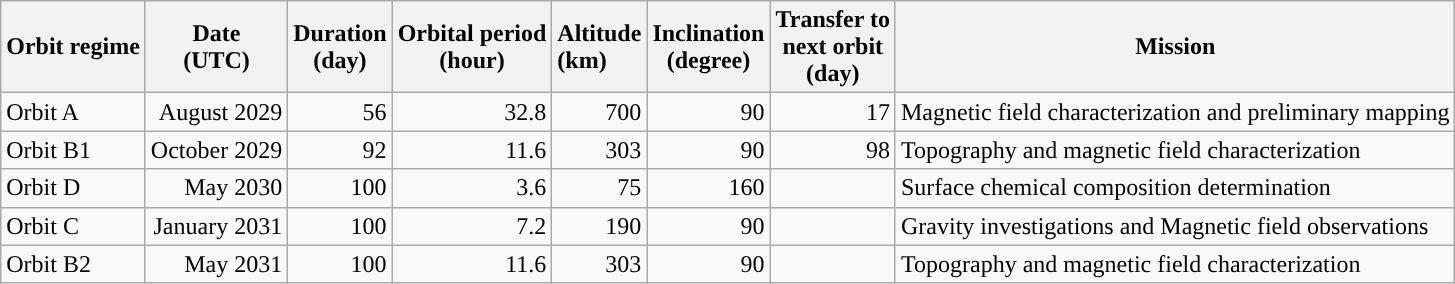<table class="wikitable" style="text-align:right;">
<tr>
<th>Orbit regime</th>
<th>Date<br>(UTC)</th>
<th>Duration<br>(day)</th>
<th>Orbital period<br>(hour)</th>
<th style="text-align:left;">Altitude<br>(km)</th>
<th>Inclination<br>(degree)</th>
<th>Transfer to<br>next orbit<br>(day)</th>
<th>Mission</th>
</tr>
<tr>
<td style="text-align:left;">Orbit A</td>
<td>August 2029</td>
<td>56</td>
<td>32.8</td>
<td>700</td>
<td>90</td>
<td>17</td>
<td style="text-align:left;">Magnetic field characterization and preliminary mapping</td>
</tr>
<tr>
<td style="text-align:left;">Orbit B1</td>
<td>October 2029</td>
<td>92</td>
<td>11.6</td>
<td>303</td>
<td>90</td>
<td>98</td>
<td style="text-align:left;">Topography and magnetic field characterization</td>
</tr>
<tr>
<td style="text-align:left;">Orbit D</td>
<td>May 2030</td>
<td>100</td>
<td>3.6</td>
<td>75</td>
<td>160</td>
<td></td>
<td style="text-align:left;">Surface chemical composition determination</td>
</tr>
<tr>
<td style="text-align:left;">Orbit C</td>
<td>January 2031</td>
<td>100</td>
<td>7.2</td>
<td>190</td>
<td>90</td>
<td></td>
<td style="text-align:left;">Gravity investigations and Magnetic field observations</td>
</tr>
<tr>
<td style="text-align:left;">Orbit B2</td>
<td>May 2031</td>
<td>100</td>
<td>11.6</td>
<td>303</td>
<td>90</td>
<td></td>
<td style="text-align:left;">Topography and magnetic field characterization</td>
</tr>
</table>
